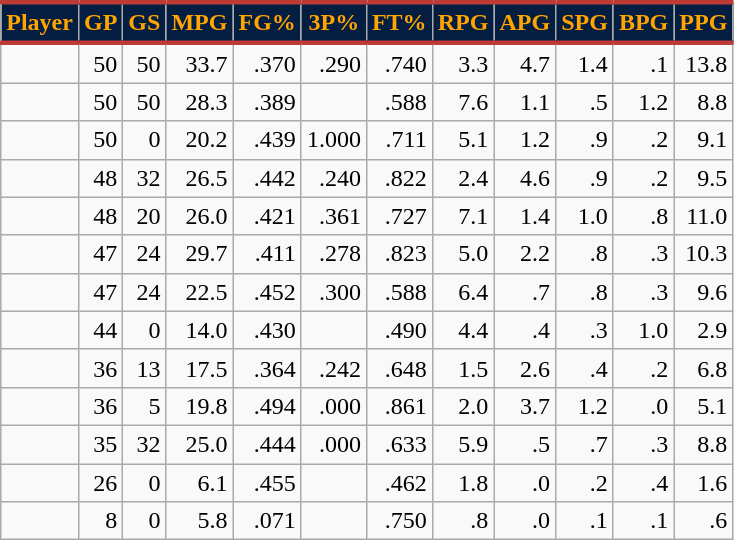<table class="wikitable sortable" style="text-align:right;">
<tr>
<th style="background:#041E42; color:#FFA400; border-top:#BE3A34 3px solid; border-bottom:#BE3A34 3px solid;">Player</th>
<th style="background:#041E42; color:#FFA400; border-top:#BE3A34 3px solid; border-bottom:#BE3A34 3px solid;">GP</th>
<th style="background:#041E42; color:#FFA400; border-top:#BE3A34 3px solid; border-bottom:#BE3A34 3px solid;">GS</th>
<th style="background:#041E42; color:#FFA400; border-top:#BE3A34 3px solid; border-bottom:#BE3A34 3px solid;">MPG</th>
<th style="background:#041E42; color:#FFA400; border-top:#BE3A34 3px solid; border-bottom:#BE3A34 3px solid;">FG%</th>
<th style="background:#041E42; color:#FFA400; border-top:#BE3A34 3px solid; border-bottom:#BE3A34 3px solid;">3P%</th>
<th style="background:#041E42; color:#FFA400; border-top:#BE3A34 3px solid; border-bottom:#BE3A34 3px solid;">FT%</th>
<th style="background:#041E42; color:#FFA400; border-top:#BE3A34 3px solid; border-bottom:#BE3A34 3px solid;">RPG</th>
<th style="background:#041E42; color:#FFA400; border-top:#BE3A34 3px solid; border-bottom:#BE3A34 3px solid;">APG</th>
<th style="background:#041E42; color:#FFA400; border-top:#BE3A34 3px solid; border-bottom:#BE3A34 3px solid;">SPG</th>
<th style="background:#041E42; color:#FFA400; border-top:#BE3A34 3px solid; border-bottom:#BE3A34 3px solid;">BPG</th>
<th style="background:#041E42; color:#FFA400; border-top:#BE3A34 3px solid; border-bottom:#BE3A34 3px solid;">PPG</th>
</tr>
<tr>
<td style="text-align:left;"></td>
<td>50</td>
<td>50</td>
<td>33.7</td>
<td>.370</td>
<td>.290</td>
<td>.740</td>
<td>3.3</td>
<td>4.7</td>
<td>1.4</td>
<td>.1</td>
<td>13.8</td>
</tr>
<tr>
<td style="text-align:left;"></td>
<td>50</td>
<td>50</td>
<td>28.3</td>
<td>.389</td>
<td></td>
<td>.588</td>
<td>7.6</td>
<td>1.1</td>
<td>.5</td>
<td>1.2</td>
<td>8.8</td>
</tr>
<tr>
<td style="text-align:left;"></td>
<td>50</td>
<td>0</td>
<td>20.2</td>
<td>.439</td>
<td>1.000</td>
<td>.711</td>
<td>5.1</td>
<td>1.2</td>
<td>.9</td>
<td>.2</td>
<td>9.1</td>
</tr>
<tr>
<td style="text-align:left;"></td>
<td>48</td>
<td>32</td>
<td>26.5</td>
<td>.442</td>
<td>.240</td>
<td>.822</td>
<td>2.4</td>
<td>4.6</td>
<td>.9</td>
<td>.2</td>
<td>9.5</td>
</tr>
<tr>
<td style="text-align:left;"></td>
<td>48</td>
<td>20</td>
<td>26.0</td>
<td>.421</td>
<td>.361</td>
<td>.727</td>
<td>7.1</td>
<td>1.4</td>
<td>1.0</td>
<td>.8</td>
<td>11.0</td>
</tr>
<tr>
<td style="text-align:left;"></td>
<td>47</td>
<td>24</td>
<td>29.7</td>
<td>.411</td>
<td>.278</td>
<td>.823</td>
<td>5.0</td>
<td>2.2</td>
<td>.8</td>
<td>.3</td>
<td>10.3</td>
</tr>
<tr>
<td style="text-align:left;"></td>
<td>47</td>
<td>24</td>
<td>22.5</td>
<td>.452</td>
<td>.300</td>
<td>.588</td>
<td>6.4</td>
<td>.7</td>
<td>.8</td>
<td>.3</td>
<td>9.6</td>
</tr>
<tr>
<td style="text-align:left;"></td>
<td>44</td>
<td>0</td>
<td>14.0</td>
<td>.430</td>
<td></td>
<td>.490</td>
<td>4.4</td>
<td>.4</td>
<td>.3</td>
<td>1.0</td>
<td>2.9</td>
</tr>
<tr>
<td style="text-align:left;"></td>
<td>36</td>
<td>13</td>
<td>17.5</td>
<td>.364</td>
<td>.242</td>
<td>.648</td>
<td>1.5</td>
<td>2.6</td>
<td>.4</td>
<td>.2</td>
<td>6.8</td>
</tr>
<tr>
<td style="text-align:left;"></td>
<td>36</td>
<td>5</td>
<td>19.8</td>
<td>.494</td>
<td>.000</td>
<td>.861</td>
<td>2.0</td>
<td>3.7</td>
<td>1.2</td>
<td>.0</td>
<td>5.1</td>
</tr>
<tr>
<td style="text-align:left;"></td>
<td>35</td>
<td>32</td>
<td>25.0</td>
<td>.444</td>
<td>.000</td>
<td>.633</td>
<td>5.9</td>
<td>.5</td>
<td>.7</td>
<td>.3</td>
<td>8.8</td>
</tr>
<tr>
<td style="text-align:left;"></td>
<td>26</td>
<td>0</td>
<td>6.1</td>
<td>.455</td>
<td></td>
<td>.462</td>
<td>1.8</td>
<td>.0</td>
<td>.2</td>
<td>.4</td>
<td>1.6</td>
</tr>
<tr>
<td style="text-align:left;"></td>
<td>8</td>
<td>0</td>
<td>5.8</td>
<td>.071</td>
<td></td>
<td>.750</td>
<td>.8</td>
<td>.0</td>
<td>.1</td>
<td>.1</td>
<td>.6</td>
</tr>
</table>
